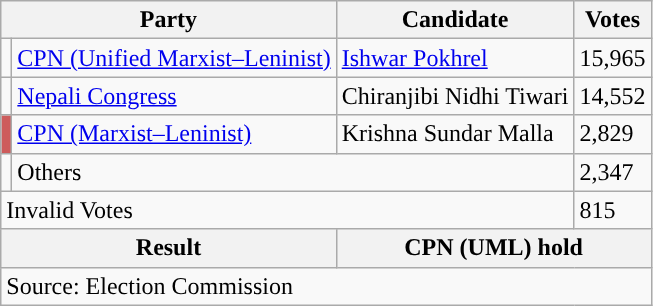<table class="wikitable">
<tr>
<th colspan="2">Party</th>
<th>Candidate</th>
<th>Votes</th>
</tr>
<tr>
<td style="background-color:"></td>
<td><a href='#'>CPN (Unified Marxist–Leninist)</a></td>
<td><a href='#'>Ishwar Pokhrel</a></td>
<td>15,965</td>
</tr>
<tr>
<td style="background-color:"></td>
<td><a href='#'>Nepali Congress</a></td>
<td>Chiranjibi Nidhi Tiwari</td>
<td>14,552</td>
</tr>
<tr>
<td style="background-color:indianred"></td>
<td><a href='#'>CPN (Marxist–Leninist)</a></td>
<td>Krishna Sundar Malla</td>
<td>2,829</td>
</tr>
<tr>
<td></td>
<td colspan="2">Others</td>
<td>2,347</td>
</tr>
<tr>
<td colspan="3">Invalid Votes</td>
<td>815</td>
</tr>
<tr>
<th colspan="2">Result</th>
<th colspan="2">CPN (UML) hold</th>
</tr>
<tr>
<td colspan="4">Source: Election Commission</td>
</tr>
</table>
